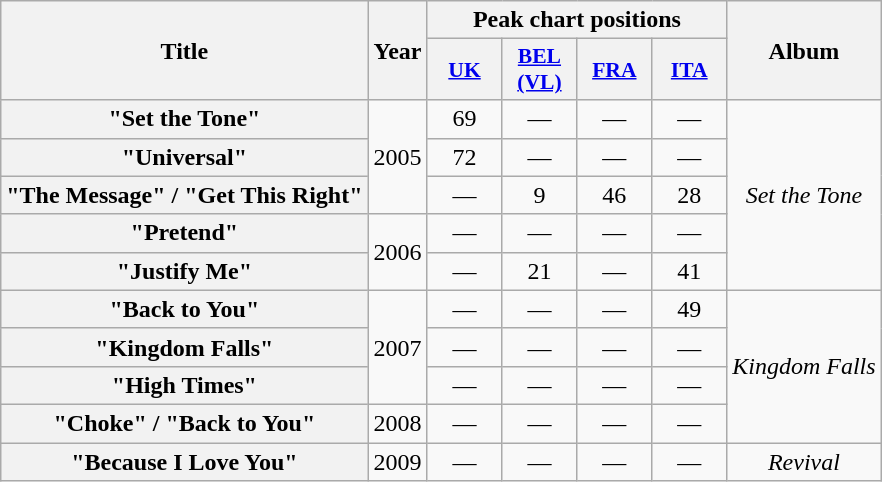<table class="wikitable plainrowheaders" style="text-align:center;">
<tr>
<th scope="col" rowspan="2">Title</th>
<th scope="col" rowspan="2">Year</th>
<th scope="col" colspan="4">Peak chart positions</th>
<th scope="col" rowspan="2">Album</th>
</tr>
<tr>
<th scope="col" style="width:3em;font-size:90%;"><a href='#'>UK</a><br></th>
<th scope="col" style="width:3em;font-size:90%;"><a href='#'>BEL<br>(VL)</a><br></th>
<th scope="col" style="width:3em;font-size:90%;"><a href='#'>FRA</a><br></th>
<th scope="col" style="width:3em;font-size:90%;"><a href='#'>ITA</a><br></th>
</tr>
<tr>
<th scope="row">"Set the Tone"</th>
<td rowspan="3">2005</td>
<td>69</td>
<td>—</td>
<td>—</td>
<td>—</td>
<td rowspan="5"><em>Set the Tone</em></td>
</tr>
<tr>
<th scope="row">"Universal"</th>
<td>72</td>
<td>—</td>
<td>—</td>
<td>—</td>
</tr>
<tr>
<th scope="row">"The Message" / "Get This Right"</th>
<td>—</td>
<td>9</td>
<td>46</td>
<td>28</td>
</tr>
<tr>
<th scope="row">"Pretend"<br></th>
<td rowspan="2">2006</td>
<td>—</td>
<td>—</td>
<td>—</td>
<td>—</td>
</tr>
<tr>
<th scope="row">"Justify Me"</th>
<td>—</td>
<td>21</td>
<td>—</td>
<td>41</td>
</tr>
<tr>
<th scope="row">"Back to You"</th>
<td rowspan="3">2007</td>
<td>—</td>
<td>—</td>
<td>—</td>
<td>49</td>
<td rowspan="4"><em>Kingdom Falls</em></td>
</tr>
<tr>
<th scope="row">"Kingdom Falls"</th>
<td>—</td>
<td>—</td>
<td>—</td>
<td>—</td>
</tr>
<tr>
<th scope="row">"High Times"</th>
<td>—</td>
<td>—</td>
<td>—</td>
<td>—</td>
</tr>
<tr>
<th scope="row">"Choke" / "Back to You"</th>
<td>2008</td>
<td>—</td>
<td>—</td>
<td>—</td>
<td>—</td>
</tr>
<tr>
<th scope="row">"Because I Love You"</th>
<td>2009</td>
<td>—</td>
<td>—</td>
<td>—</td>
<td>—</td>
<td><em>Revival</em></td>
</tr>
</table>
